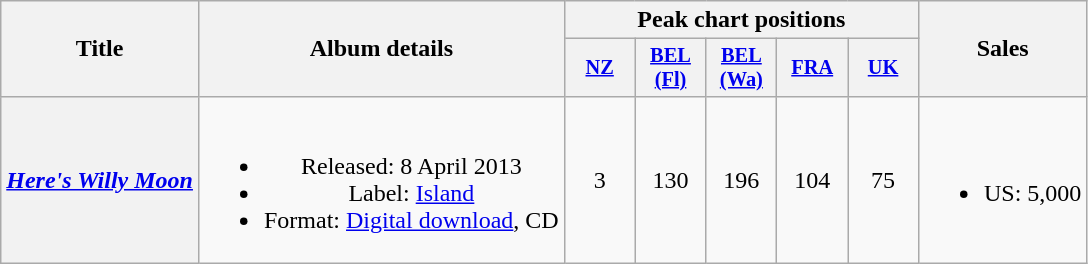<table class="wikitable plainrowheaders" style="text-align:center;">
<tr>
<th scope="col" rowspan="2">Title</th>
<th scope="col" rowspan="2">Album details</th>
<th scope="col" colspan="5">Peak chart positions</th>
<th scope="col" rowspan="2">Sales</th>
</tr>
<tr>
<th scope="col" style="width:3em;font-size:85%;"><a href='#'>NZ</a><br></th>
<th scope="col" style="width:3em;font-size:85%;"><a href='#'>BEL (Fl)</a><br></th>
<th scope="col" style="width:3em;font-size:85%;"><a href='#'>BEL (Wa)</a><br></th>
<th scope="col" style="width:3em;font-size:85%;"><a href='#'>FRA</a><br></th>
<th scope="col" style="width:3em;font-size:85%;"><a href='#'>UK</a><br></th>
</tr>
<tr>
<th scope="row"><em><a href='#'>Here's Willy Moon</a></em></th>
<td><br><ul><li>Released: 8 April 2013</li><li>Label: <a href='#'>Island</a></li><li>Format: <a href='#'>Digital download</a>, CD</li></ul></td>
<td>3</td>
<td>130</td>
<td>196</td>
<td>104</td>
<td>75</td>
<td><br><ul><li>US: 5,000</li></ul></td>
</tr>
</table>
